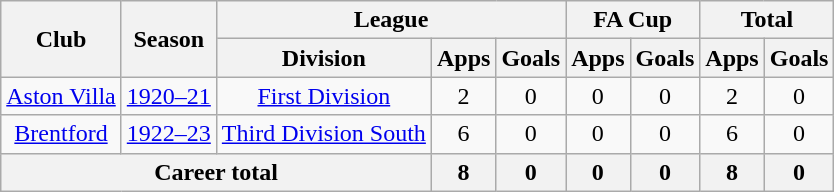<table class="wikitable" style="text-align: center;">
<tr>
<th rowspan="2">Club</th>
<th rowspan="2">Season</th>
<th colspan="3">League</th>
<th colspan="2">FA Cup</th>
<th colspan="2">Total</th>
</tr>
<tr>
<th>Division</th>
<th>Apps</th>
<th>Goals</th>
<th>Apps</th>
<th>Goals</th>
<th>Apps</th>
<th>Goals</th>
</tr>
<tr>
<td><a href='#'>Aston Villa</a></td>
<td><a href='#'>1920–21</a></td>
<td><a href='#'>First Division</a></td>
<td>2</td>
<td>0</td>
<td>0</td>
<td>0</td>
<td>2</td>
<td>0</td>
</tr>
<tr>
<td><a href='#'>Brentford</a></td>
<td><a href='#'>1922–23</a></td>
<td><a href='#'>Third Division South</a></td>
<td>6</td>
<td>0</td>
<td>0</td>
<td>0</td>
<td>6</td>
<td>0</td>
</tr>
<tr>
<th colspan="3">Career total</th>
<th>8</th>
<th>0</th>
<th>0</th>
<th>0</th>
<th>8</th>
<th>0</th>
</tr>
</table>
